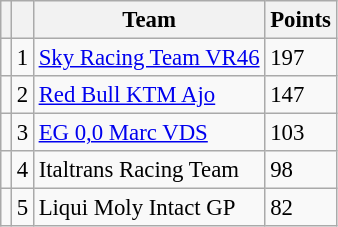<table class="wikitable" style="font-size: 95%;">
<tr>
<th></th>
<th></th>
<th>Team</th>
<th>Points</th>
</tr>
<tr>
<td></td>
<td align=center>1</td>
<td> <a href='#'>Sky Racing Team VR46</a></td>
<td align=left>197</td>
</tr>
<tr>
<td></td>
<td align=center>2</td>
<td> <a href='#'>Red Bull KTM Ajo</a></td>
<td align=left>147</td>
</tr>
<tr>
<td></td>
<td align=center>3</td>
<td> <a href='#'>EG 0,0 Marc VDS</a></td>
<td align=left>103</td>
</tr>
<tr>
<td></td>
<td align=center>4</td>
<td> Italtrans Racing Team</td>
<td align=left>98</td>
</tr>
<tr>
<td></td>
<td align=center>5</td>
<td> Liqui Moly Intact GP</td>
<td align=left>82</td>
</tr>
</table>
